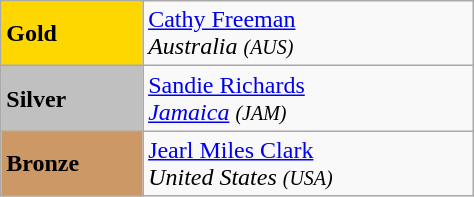<table class="wikitable" width=25%>
<tr>
<td bgcolor="gold"><strong>Gold</strong></td>
<td> <a href='#'>Cathy Freeman</a><br><em>Australia <small>(AUS)</small></em></td>
</tr>
<tr>
<td bgcolor="silver"><strong>Silver</strong></td>
<td> <a href='#'>Sandie Richards</a><br><em><a href='#'>Jamaica</a> <small>(JAM)</small></em></td>
</tr>
<tr>
<td bgcolor="CC9966"><strong>Bronze</strong></td>
<td> <a href='#'>Jearl Miles Clark</a><br><em>United States <small>(USA)</small></em></td>
</tr>
</table>
